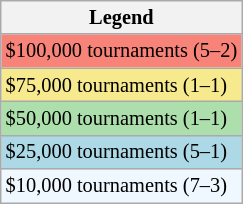<table class=wikitable style=font-size:85%>
<tr>
<th>Legend</th>
</tr>
<tr style=background:#f88379>
<td>$100,000 tournaments (5–2)</td>
</tr>
<tr style=background:#f7e98e>
<td>$75,000 tournaments (1–1)</td>
</tr>
<tr style=background:#addfad>
<td>$50,000 tournaments (1–1)</td>
</tr>
<tr style=background:lightblue>
<td>$25,000 tournaments (5–1)</td>
</tr>
<tr style=background:#f0f8ff>
<td>$10,000 tournaments (7–3)</td>
</tr>
</table>
